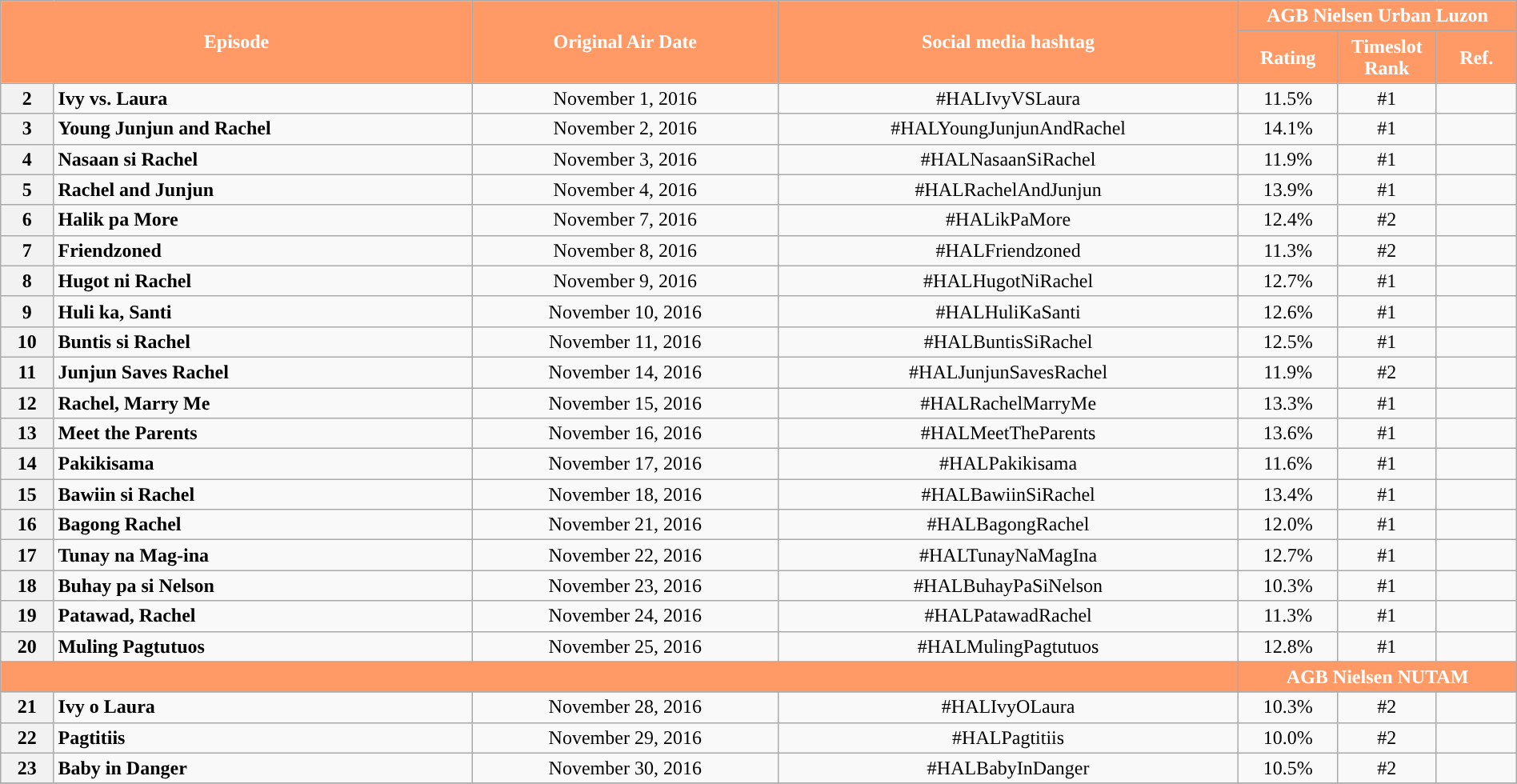<table class="wikitable" style="text-align:center; font-size:100%; line-height:18px;"  width="100%">
<tr>
<th colspan="2" rowspan="2" style="background-color:#FF9966; color:#ffffff;">Episode</th>
<th style="background:#FF9966; color:white" rowspan="2">Original Air Date</th>
<th style="background:#FF9966; color:white" rowspan="2">Social media hashtag</th>
<th style="background-color:#FF9966; color:#ffffff;" colspan="3">AGB Nielsen Urban Luzon</th>
</tr>
<tr>
<th style="background-color:#FF9966; width:75px; color:#ffffff;">Rating</th>
<th style="background-color:#FF9966; width:75px; color:#ffffff;">Timeslot<br>Rank</th>
<th style="background-color:#FF9966; color:#ffffff;">Ref.</th>
</tr>
<tr>
<th>2</th>
<td style="text-align: left;"><strong>Ivy vs. Laura</strong></td>
<td>November 1, 2016</td>
<td>#HALIvyVSLaura</td>
<td>11.5%</td>
<td>#1</td>
<td></td>
</tr>
<tr>
<th>3</th>
<td style="text-align: left;"><strong>Young Junjun and Rachel</strong></td>
<td>November 2, 2016</td>
<td>#HALYoungJunjunAndRachel</td>
<td>14.1%</td>
<td>#1</td>
<td></td>
</tr>
<tr>
<th>4</th>
<td style="text-align: left;"><strong>Nasaan si Rachel</strong></td>
<td>November 3, 2016</td>
<td>#HALNasaanSiRachel</td>
<td>11.9%</td>
<td>#1</td>
<td></td>
</tr>
<tr>
<th>5</th>
<td style="text-align: left;"><strong>Rachel and Junjun</strong></td>
<td>November 4, 2016</td>
<td>#HALRachelAndJunjun</td>
<td>13.9%</td>
<td>#1</td>
<td></td>
</tr>
<tr>
<th>6</th>
<td style="text-align: left;"><strong>Halik pa More</strong></td>
<td>November 7, 2016</td>
<td>#HALikPaMore</td>
<td>12.4%</td>
<td>#2</td>
<td></td>
</tr>
<tr>
<th>7</th>
<td style="text-align: left;"><strong>Friendzoned</strong></td>
<td>November 8, 2016</td>
<td>#HALFriendzoned</td>
<td>11.3%</td>
<td>#2</td>
<td></td>
</tr>
<tr>
<th>8</th>
<td style="text-align: left;"><strong>Hugot ni Rachel</strong></td>
<td>November 9, 2016</td>
<td>#HALHugotNiRachel</td>
<td>12.7%</td>
<td>#1</td>
<td></td>
</tr>
<tr>
<th>9</th>
<td style="text-align: left;"><strong>Huli ka, Santi</strong></td>
<td>November 10, 2016</td>
<td>#HALHuliKaSanti</td>
<td>12.6%</td>
<td>#1</td>
<td></td>
</tr>
<tr>
<th>10</th>
<td style="text-align: left;"><strong>Buntis si Rachel</strong></td>
<td>November 11, 2016</td>
<td>#HALBuntisSiRachel</td>
<td>12.5%</td>
<td>#1</td>
<td></td>
</tr>
<tr>
<th>11</th>
<td style="text-align: left;"><strong>Junjun Saves Rachel</strong></td>
<td>November 14, 2016</td>
<td>#HALJunjunSavesRachel</td>
<td>11.9%</td>
<td>#2</td>
<td></td>
</tr>
<tr>
<th>12</th>
<td style="text-align: left;"><strong>Rachel, Marry Me</strong></td>
<td>November 15, 2016</td>
<td>#HALRachelMarryMe</td>
<td>13.3%</td>
<td>#1</td>
<td></td>
</tr>
<tr>
<th>13</th>
<td style="text-align: left;"><strong>Meet the Parents</strong></td>
<td>November 16, 2016</td>
<td>#HALMeetTheParents</td>
<td>13.6%</td>
<td>#1</td>
<td></td>
</tr>
<tr>
<th>14</th>
<td style="text-align: left;"><strong>Pakikisama</strong></td>
<td>November 17, 2016</td>
<td>#HALPakikisama</td>
<td>11.6%</td>
<td>#1</td>
<td></td>
</tr>
<tr>
<th>15</th>
<td style="text-align: left;"><strong>Bawiin si Rachel</strong></td>
<td>November 18, 2016</td>
<td>#HALBawiinSiRachel</td>
<td>13.4%</td>
<td>#1</td>
<td></td>
</tr>
<tr>
<th>16</th>
<td style="text-align: left;"><strong>Bagong Rachel</strong></td>
<td>November 21, 2016</td>
<td>#HALBagongRachel</td>
<td>12.0%</td>
<td>#1</td>
<td></td>
</tr>
<tr>
<th>17</th>
<td style="text-align: left;"><strong>Tunay na Mag-ina</strong></td>
<td>November 22, 2016</td>
<td>#HALTunayNaMagIna</td>
<td>12.7%</td>
<td>#1</td>
<td></td>
</tr>
<tr>
<th>18</th>
<td style="text-align: left;"><strong>Buhay pa si Nelson</strong></td>
<td>November 23, 2016</td>
<td>#HALBuhayPaSiNelson</td>
<td>10.3%</td>
<td>#1</td>
<td></td>
</tr>
<tr>
<th>19</th>
<td style="text-align: left;"><strong>Patawad, Rachel</strong></td>
<td>November 24, 2016</td>
<td>#HALPatawadRachel</td>
<td>11.3%</td>
<td>#1</td>
<td></td>
</tr>
<tr>
<th>20</th>
<td style="text-align: left;"><strong>Muling Pagtutuos</strong></td>
<td>November 25, 2016</td>
<td>#HALMulingPagtutuos</td>
<td>12.8%</td>
<td>#1</td>
<td></td>
</tr>
<tr>
<th style="background-color:#FF9966; color:#ffffff;" colspan="4"></th>
<th style="background-color:#FF9966; color:#ffffff;" colspan="3">AGB Nielsen NUTAM</th>
</tr>
<tr>
<th>21</th>
<td style="text-align: left;"><strong>Ivy o Laura</strong></td>
<td>November 28, 2016</td>
<td>#HALIvyOLaura</td>
<td>10.3%</td>
<td>#2</td>
<td></td>
</tr>
<tr>
<th>22</th>
<td style="text-align: left;"><strong>Pagtitiis</strong></td>
<td>November 29, 2016</td>
<td>#HALPagtitiis</td>
<td>10.0%</td>
<td>#2</td>
<td></td>
</tr>
<tr>
<th>23</th>
<td style="text-align: left;"><strong>Baby in Danger</strong></td>
<td>November 30, 2016</td>
<td>#HALBabyInDanger</td>
<td>10.5%</td>
<td>#2</td>
<td></td>
</tr>
<tr>
</tr>
</table>
